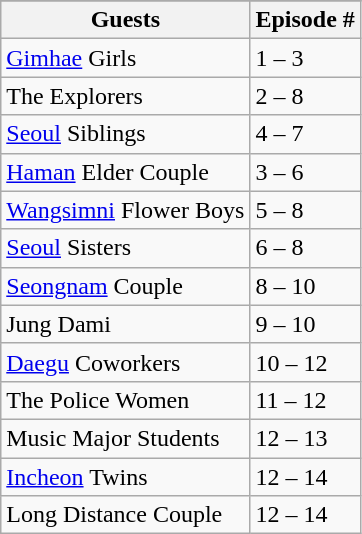<table class="wikitable">
<tr>
</tr>
<tr>
<th>Guests</th>
<th>Episode #</th>
</tr>
<tr>
<td><a href='#'>Gimhae</a> Girls</td>
<td>1 – 3</td>
</tr>
<tr>
<td>The Explorers</td>
<td>2 – 8</td>
</tr>
<tr>
<td><a href='#'>Seoul</a> Siblings</td>
<td>4 – 7</td>
</tr>
<tr>
<td><a href='#'>Haman</a> Elder Couple</td>
<td>3 – 6</td>
</tr>
<tr>
<td><a href='#'>Wangsimni</a> Flower Boys</td>
<td>5 – 8</td>
</tr>
<tr>
<td><a href='#'>Seoul</a> Sisters</td>
<td>6 – 8</td>
</tr>
<tr>
<td><a href='#'>Seongnam</a> Couple</td>
<td>8 – 10</td>
</tr>
<tr>
<td>Jung Dami</td>
<td>9 – 10</td>
</tr>
<tr>
<td><a href='#'>Daegu</a> Coworkers</td>
<td>10 – 12</td>
</tr>
<tr>
<td>The Police Women</td>
<td>11 – 12</td>
</tr>
<tr>
<td>Music Major Students</td>
<td>12 – 13</td>
</tr>
<tr>
<td><a href='#'>Incheon</a> Twins</td>
<td>12 – 14</td>
</tr>
<tr>
<td>Long Distance Couple</td>
<td>12 – 14</td>
</tr>
</table>
